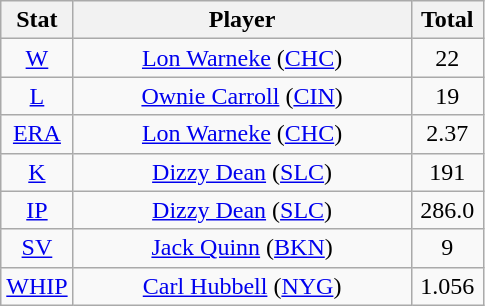<table class="wikitable" style="text-align:center;">
<tr>
<th style="width:15%;">Stat</th>
<th>Player</th>
<th style="width:15%;">Total</th>
</tr>
<tr>
<td><a href='#'>W</a></td>
<td><a href='#'>Lon Warneke</a> (<a href='#'>CHC</a>)</td>
<td>22</td>
</tr>
<tr>
<td><a href='#'>L</a></td>
<td><a href='#'>Ownie Carroll</a> (<a href='#'>CIN</a>)</td>
<td>19</td>
</tr>
<tr>
<td><a href='#'>ERA</a></td>
<td><a href='#'>Lon Warneke</a> (<a href='#'>CHC</a>)</td>
<td>2.37</td>
</tr>
<tr>
<td><a href='#'>K</a></td>
<td><a href='#'>Dizzy Dean</a> (<a href='#'>SLC</a>)</td>
<td>191</td>
</tr>
<tr>
<td><a href='#'>IP</a></td>
<td><a href='#'>Dizzy Dean</a> (<a href='#'>SLC</a>)</td>
<td>286.0</td>
</tr>
<tr>
<td><a href='#'>SV</a></td>
<td><a href='#'>Jack Quinn</a> (<a href='#'>BKN</a>)</td>
<td>9</td>
</tr>
<tr>
<td><a href='#'>WHIP</a></td>
<td><a href='#'>Carl Hubbell</a> (<a href='#'>NYG</a>)</td>
<td>1.056</td>
</tr>
</table>
